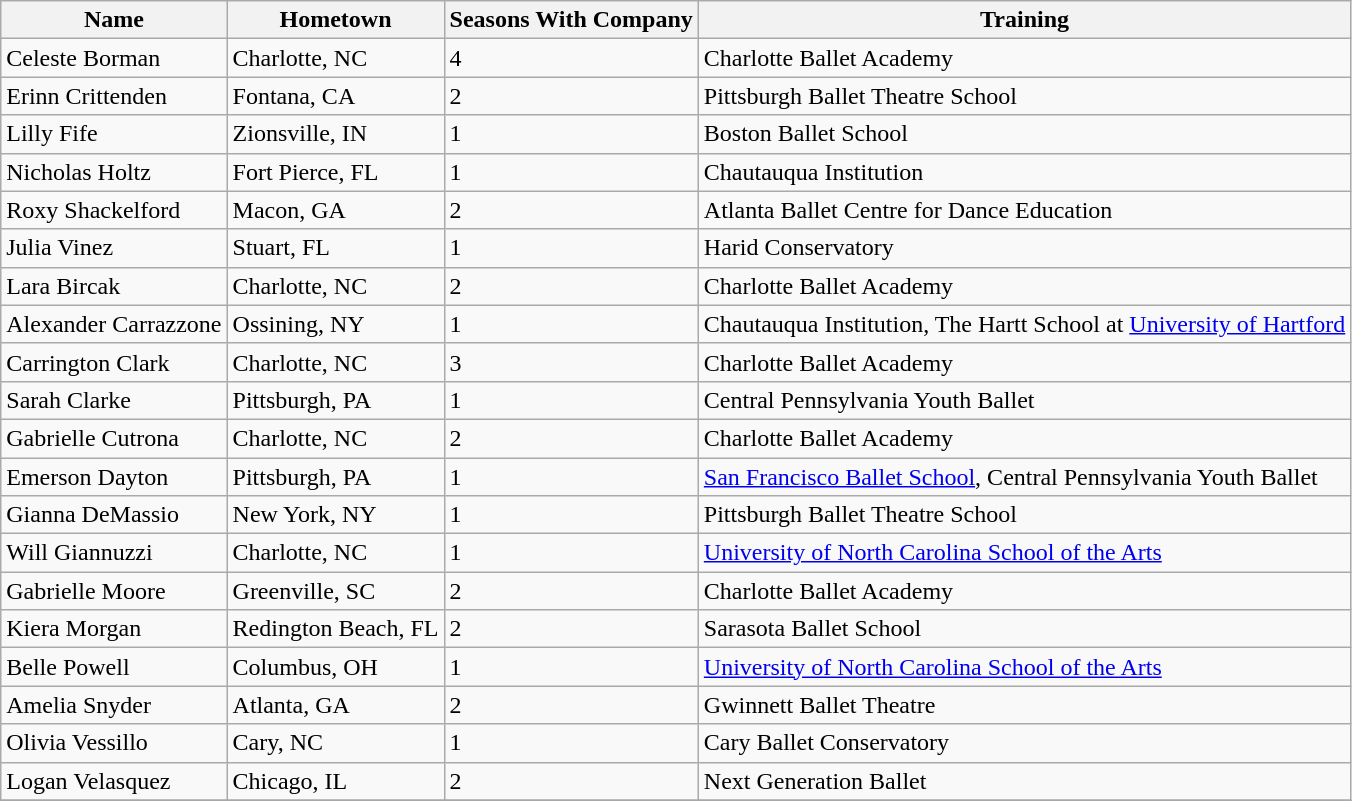<table class="wikitable">
<tr>
<th>Name</th>
<th>Hometown</th>
<th>Seasons With Company</th>
<th>Training</th>
</tr>
<tr>
<td>Celeste Borman</td>
<td>Charlotte, NC</td>
<td>4</td>
<td>Charlotte Ballet Academy</td>
</tr>
<tr>
<td>Erinn Crittenden</td>
<td>Fontana, CA</td>
<td>2</td>
<td>Pittsburgh Ballet Theatre School</td>
</tr>
<tr>
<td>Lilly Fife</td>
<td>Zionsville, IN</td>
<td>1</td>
<td>Boston Ballet School</td>
</tr>
<tr>
<td>Nicholas Holtz</td>
<td>Fort Pierce, FL</td>
<td>1</td>
<td>Chautauqua Institution</td>
</tr>
<tr>
<td>Roxy Shackelford</td>
<td>Macon, GA</td>
<td>2</td>
<td>Atlanta Ballet Centre for Dance Education</td>
</tr>
<tr>
<td>Julia Vinez</td>
<td>Stuart, FL</td>
<td>1</td>
<td>Harid Conservatory</td>
</tr>
<tr>
<td>Lara Bircak</td>
<td>Charlotte, NC</td>
<td>2</td>
<td>Charlotte Ballet Academy</td>
</tr>
<tr>
<td>Alexander Carrazzone</td>
<td>Ossining, NY</td>
<td>1</td>
<td>Chautauqua Institution, The Hartt School at <a href='#'>University of Hartford</a></td>
</tr>
<tr>
<td>Carrington Clark</td>
<td>Charlotte, NC</td>
<td>3</td>
<td>Charlotte Ballet Academy</td>
</tr>
<tr>
<td>Sarah Clarke</td>
<td>Pittsburgh, PA</td>
<td>1</td>
<td>Central Pennsylvania Youth Ballet</td>
</tr>
<tr>
<td>Gabrielle Cutrona</td>
<td>Charlotte, NC</td>
<td>2</td>
<td>Charlotte Ballet Academy</td>
</tr>
<tr>
<td>Emerson Dayton</td>
<td>Pittsburgh, PA</td>
<td>1</td>
<td><a href='#'>San Francisco Ballet School</a>, Central Pennsylvania Youth Ballet</td>
</tr>
<tr>
<td>Gianna DeMassio</td>
<td>New York, NY</td>
<td>1</td>
<td>Pittsburgh Ballet Theatre School</td>
</tr>
<tr>
<td>Will Giannuzzi</td>
<td>Charlotte, NC</td>
<td>1</td>
<td><a href='#'>University of North Carolina School of the Arts</a></td>
</tr>
<tr>
<td>Gabrielle Moore</td>
<td>Greenville, SC</td>
<td>2</td>
<td>Charlotte Ballet Academy</td>
</tr>
<tr>
<td>Kiera Morgan</td>
<td>Redington Beach, FL</td>
<td>2</td>
<td>Sarasota Ballet School</td>
</tr>
<tr>
<td>Belle Powell</td>
<td>Columbus, OH</td>
<td>1</td>
<td><a href='#'>University of North Carolina School of the Arts</a></td>
</tr>
<tr>
<td>Amelia Snyder</td>
<td>Atlanta, GA</td>
<td>2</td>
<td>Gwinnett Ballet Theatre</td>
</tr>
<tr>
<td>Olivia Vessillo</td>
<td>Cary, NC</td>
<td>1</td>
<td>Cary Ballet Conservatory</td>
</tr>
<tr>
<td>Logan Velasquez</td>
<td>Chicago, IL</td>
<td>2</td>
<td>Next Generation Ballet</td>
</tr>
<tr>
</tr>
</table>
